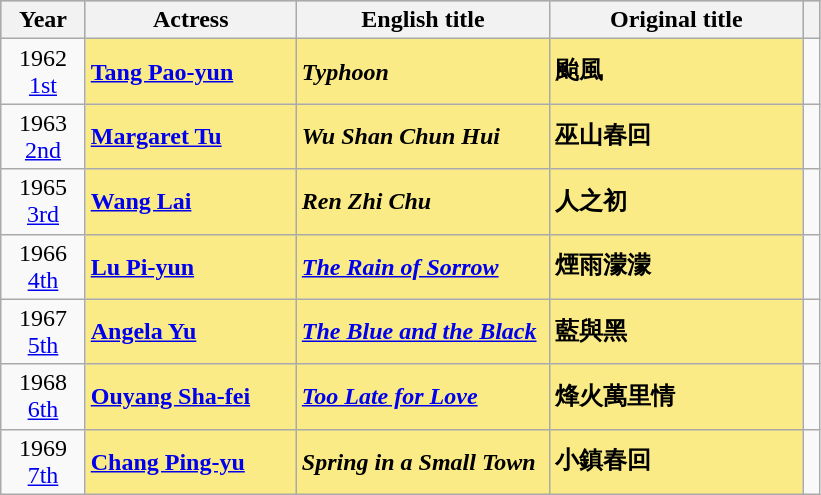<table class="wikitable">
<tr style="background:#bebebe;">
<th style="width:10%;">Year</th>
<th style="width:25%;">Actress</th>
<th style="width:30%;">English title</th>
<th style="width:30%;">Original title</th>
<th style="width:2%;"></th>
</tr>
<tr>
<td style="text-align:center">1962<br><a href='#'>1st</a></td>
<td style="background:#FAEB86"><strong><a href='#'>Tang Pao-yun</a></strong></td>
<td style="background:#FAEB86"><strong><em>Typhoon</em></strong></td>
<td style="background:#FAEB86"><strong>颱風</strong></td>
<td></td>
</tr>
<tr>
<td style="text-align:center">1963<br><a href='#'>2nd</a></td>
<td style="background:#FAEB86"><strong><a href='#'>Margaret Tu</a></strong></td>
<td style="background:#FAEB86"><strong><em>Wu Shan Chun Hui</em></strong></td>
<td style="background:#FAEB86"><strong>巫山春回</strong></td>
<td></td>
</tr>
<tr>
<td style="text-align:center">1965<br><a href='#'>3rd</a></td>
<td style="background:#FAEB86"><strong><a href='#'>Wang Lai</a></strong></td>
<td style="background:#FAEB86"><strong><em>Ren Zhi Chu</em></strong></td>
<td style="background:#FAEB86"><strong>人之初</strong></td>
<td></td>
</tr>
<tr>
<td style="text-align:center">1966<br><a href='#'>4th</a></td>
<td style="background:#FAEB86"><strong><a href='#'>Lu Pi-yun</a></strong></td>
<td style="background:#FAEB86"><strong> <em><a href='#'>The Rain of Sorrow</a></em> </strong></td>
<td style="background:#FAEB86"><strong> 煙雨濛濛</strong></td>
<td></td>
</tr>
<tr>
<td style="text-align:center">1967<br><a href='#'>5th</a></td>
<td style="background:#FAEB86"><strong><a href='#'>Angela Yu</a></strong></td>
<td style="background:#FAEB86"><strong> <em><a href='#'>The Blue and the Black</a></em> </strong></td>
<td style="background:#FAEB86"><strong>藍與黑</strong></td>
<td></td>
</tr>
<tr>
<td style="text-align:center">1968<br><a href='#'>6th</a></td>
<td style="background:#FAEB86"><strong><a href='#'>Ouyang Sha-fei</a></strong></td>
<td style="background:#FAEB86"><strong> <em><a href='#'>Too Late for Love</a></em> </strong></td>
<td style="background:#FAEB86"><strong>烽火萬里情</strong></td>
<td></td>
</tr>
<tr>
<td style="text-align:center">1969<br><a href='#'>7th</a></td>
<td style="background:#FAEB86"><strong><a href='#'>Chang Ping-yu</a></strong></td>
<td style="background:#FAEB86"><strong><em>Spring in a Small Town</em></strong></td>
<td style="background:#FAEB86"><strong>小鎮春回</strong></td>
<td></td>
</tr>
</table>
